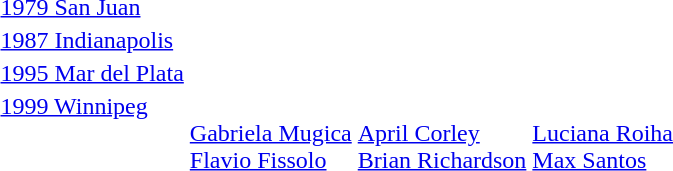<table>
<tr>
<td><a href='#'>1979 San Juan</a><br></td>
<td></td>
<td></td>
<td></td>
</tr>
<tr>
<td><a href='#'>1987 Indianapolis</a><br></td>
<td></td>
<td></td>
<td></td>
</tr>
<tr>
<td><a href='#'>1995 Mar del Plata</a><br></td>
<td></td>
<td></td>
<td></td>
</tr>
<tr valign="top">
<td><a href='#'>1999 Winnipeg</a><br></td>
<td><br><a href='#'>Gabriela Mugica</a><br><a href='#'>Flavio Fissolo</a></td>
<td><br><a href='#'>April Corley</a><br><a href='#'>Brian Richardson</a></td>
<td><br><a href='#'>Luciana Roiha</a><br><a href='#'>Max Santos</a></td>
</tr>
</table>
